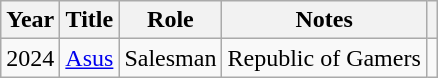<table class="wikitable sortable">
<tr>
<th>Year</th>
<th>Title</th>
<th>Role</th>
<th>Notes</th>
<th class="unsortable"></th>
</tr>
<tr>
<td>2024</td>
<td><a href='#'>Asus</a></td>
<td>Salesman</td>
<td>Republic of Gamers</td>
<td></td>
</tr>
</table>
